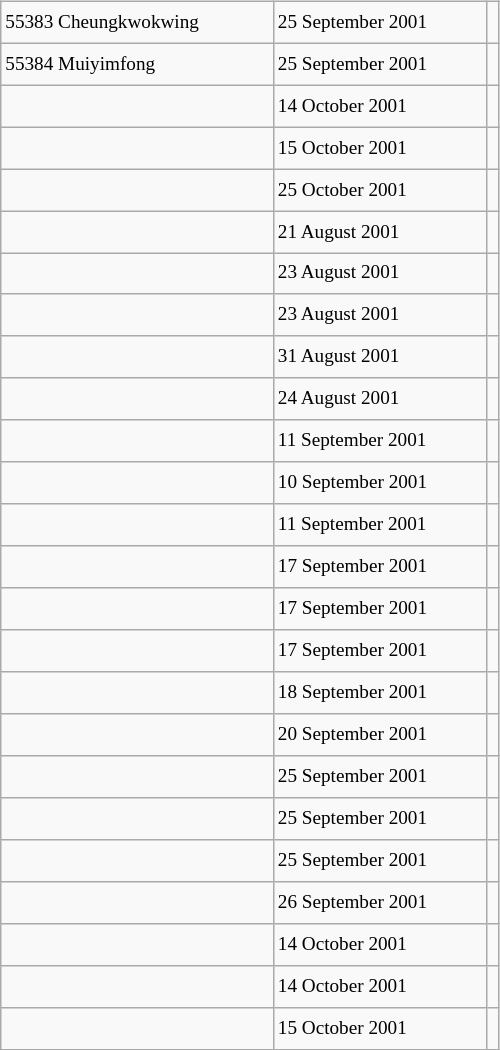<table class="wikitable" style="font-size: 80%; float: left; width: 26em; margin-right: 1em; height: 700px">
<tr>
<td>55383 Cheungkwokwing</td>
<td>25 September 2001</td>
<td></td>
</tr>
<tr>
<td>55384 Muiyimfong</td>
<td>25 September 2001</td>
<td></td>
</tr>
<tr>
<td></td>
<td>14 October 2001</td>
<td></td>
</tr>
<tr>
<td></td>
<td>15 October 2001</td>
<td></td>
</tr>
<tr>
<td></td>
<td>25 October 2001</td>
<td></td>
</tr>
<tr>
<td></td>
<td>21 August 2001</td>
<td></td>
</tr>
<tr>
<td></td>
<td>23 August 2001</td>
<td></td>
</tr>
<tr>
<td></td>
<td>23 August 2001</td>
<td></td>
</tr>
<tr>
<td></td>
<td>31 August 2001</td>
<td></td>
</tr>
<tr>
<td></td>
<td>24 August 2001</td>
<td></td>
</tr>
<tr>
<td></td>
<td>11 September 2001</td>
<td></td>
</tr>
<tr>
<td></td>
<td>10 September 2001</td>
<td></td>
</tr>
<tr>
<td></td>
<td>11 September 2001</td>
<td></td>
</tr>
<tr>
<td></td>
<td>17 September 2001</td>
<td></td>
</tr>
<tr>
<td></td>
<td>17 September 2001</td>
<td></td>
</tr>
<tr>
<td></td>
<td>17 September 2001</td>
<td></td>
</tr>
<tr>
<td></td>
<td>18 September 2001</td>
<td></td>
</tr>
<tr>
<td></td>
<td>20 September 2001</td>
<td></td>
</tr>
<tr>
<td></td>
<td>25 September 2001</td>
<td></td>
</tr>
<tr>
<td></td>
<td>25 September 2001</td>
<td></td>
</tr>
<tr>
<td></td>
<td>25 September 2001</td>
<td></td>
</tr>
<tr>
<td></td>
<td>26 September 2001</td>
<td></td>
</tr>
<tr>
<td></td>
<td>14 October 2001</td>
<td></td>
</tr>
<tr>
<td></td>
<td>14 October 2001</td>
<td></td>
</tr>
<tr>
<td></td>
<td>15 October 2001</td>
<td></td>
</tr>
</table>
